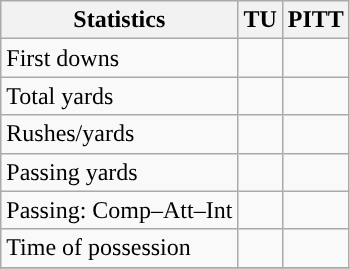<table class="wikitable" style="float: left;">
<tr>
<th>Statistics</th>
<th>TU</th>
<th>PITT</th>
</tr>
<tr>
<td>First downs</td>
<td></td>
<td></td>
</tr>
<tr>
<td>Total yards</td>
<td></td>
<td></td>
</tr>
<tr>
<td>Rushes/yards</td>
<td></td>
<td></td>
</tr>
<tr>
<td>Passing yards</td>
<td></td>
<td></td>
</tr>
<tr>
<td>Passing: Comp–Att–Int</td>
<td></td>
<td></td>
</tr>
<tr>
<td>Time of possession</td>
<td></td>
<td></td>
</tr>
<tr>
</tr>
</table>
